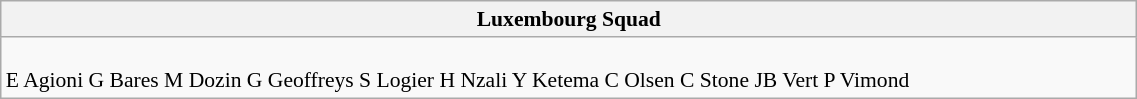<table class="wikitable" style="text-align:left; font-size:90%; width:60%">
<tr>
<th colspan="100%">Luxembourg Squad</th>
</tr>
<tr valign="top">
<td><br>E Agioni
G Bares
M Dozin
G Geoffreys
S Logier
H Nzali
Y Ketema
C Olsen
C Stone
JB Vert
P Vimond</td>
</tr>
</table>
